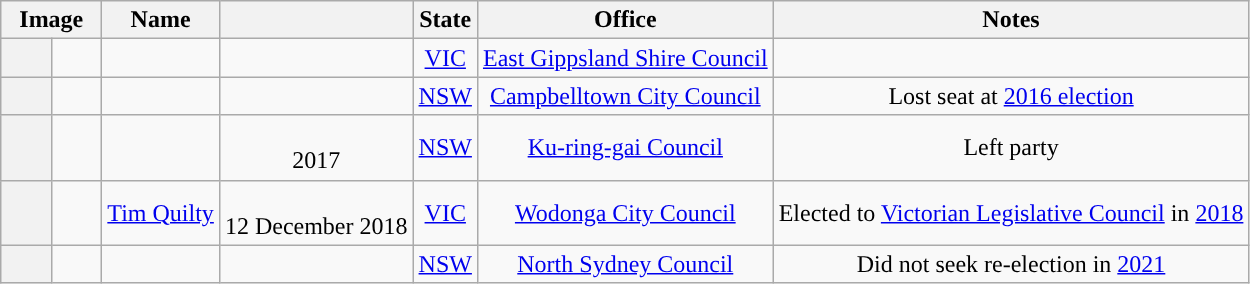<table class="wikitable" style="text-align:center">
<tr>
<th colspan="2"; width=60>Image</th>
<th>Name</th>
<th></th>
<th>State</th>
<th>Office</th>
<th>Notes</th>
</tr>
<tr>
<th style="background:"></th>
<td></td>
<td></td>
<td><br></td>
<td><a href='#'>VIC</a></td>
<td><a href='#'>East Gippsland Shire Council</a></td>
<td></td>
</tr>
<tr>
<th style="background:"></th>
<td></td>
<td></td>
<td><br></td>
<td><a href='#'>NSW</a></td>
<td><a href='#'>Campbelltown City Council</a></td>
<td>Lost seat at <a href='#'>2016 election</a></td>
</tr>
<tr>
<th style="background:"></th>
<td></td>
<td></td>
<td><br>2017</td>
<td><a href='#'>NSW</a></td>
<td><a href='#'>Ku-ring-gai Council</a> <br> </td>
<td>Left party</td>
</tr>
<tr>
<th style="background:"></th>
<td></td>
<td><a href='#'>Tim Quilty</a></td>
<td><br>12 December 2018</td>
<td><a href='#'>VIC</a></td>
<td><a href='#'>Wodonga City Council</a></td>
<td>Elected to <a href='#'>Victorian Legislative Council</a> in <a href='#'>2018</a></td>
</tr>
<tr>
<th style="background:"></th>
<td></td>
<td></td>
<td><br></td>
<td><a href='#'>NSW</a></td>
<td><a href='#'>North Sydney Council</a> <br> </td>
<td>Did not seek re-election in <a href='#'>2021</a></td>
</tr>
</table>
